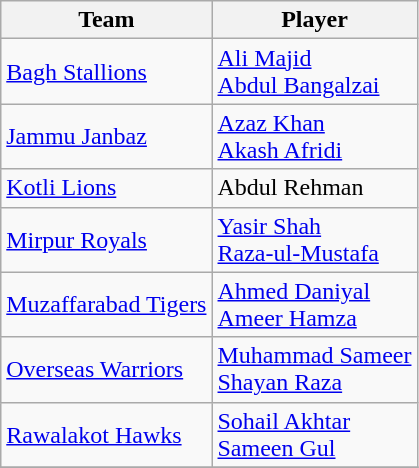<table class="wikitable">
<tr>
<th>Team</th>
<th>Player</th>
</tr>
<tr>
<td><a href='#'>Bagh Stallions</a></td>
<td><a href='#'>Ali Majid</a><br> <a href='#'>Abdul Bangalzai</a></td>
</tr>
<tr>
<td><a href='#'>Jammu Janbaz</a></td>
<td><a href='#'>Azaz Khan</a> <br> <a href='#'>Akash Afridi</a></td>
</tr>
<tr>
<td><a href='#'>Kotli Lions</a></td>
<td>Abdul Rehman</td>
</tr>
<tr>
<td><a href='#'>Mirpur Royals</a></td>
<td><a href='#'>Yasir Shah</a><br> <a href='#'>Raza-ul-Mustafa</a></td>
</tr>
<tr>
<td><a href='#'>Muzaffarabad Tigers</a></td>
<td><a href='#'>Ahmed Daniyal</a><br> <a href='#'>Ameer Hamza</a></td>
</tr>
<tr>
<td><a href='#'>Overseas Warriors</a></td>
<td><a href='#'>Muhammad Sameer</a><br> <a href='#'>Shayan Raza</a></td>
</tr>
<tr>
<td><a href='#'>Rawalakot Hawks</a></td>
<td><a href='#'>Sohail Akhtar</a><br> <a href='#'>Sameen Gul</a></td>
</tr>
<tr>
</tr>
</table>
